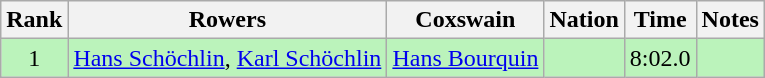<table class="wikitable sortable" style="text-align:center">
<tr>
<th>Rank</th>
<th>Rowers</th>
<th>Coxswain</th>
<th>Nation</th>
<th>Time</th>
<th>Notes</th>
</tr>
<tr bgcolor=bbf3bb>
<td>1</td>
<td align=left><a href='#'>Hans Schöchlin</a>, <a href='#'>Karl Schöchlin</a></td>
<td align=left><a href='#'>Hans Bourquin</a></td>
<td align=left></td>
<td>8:02.0</td>
<td></td>
</tr>
</table>
